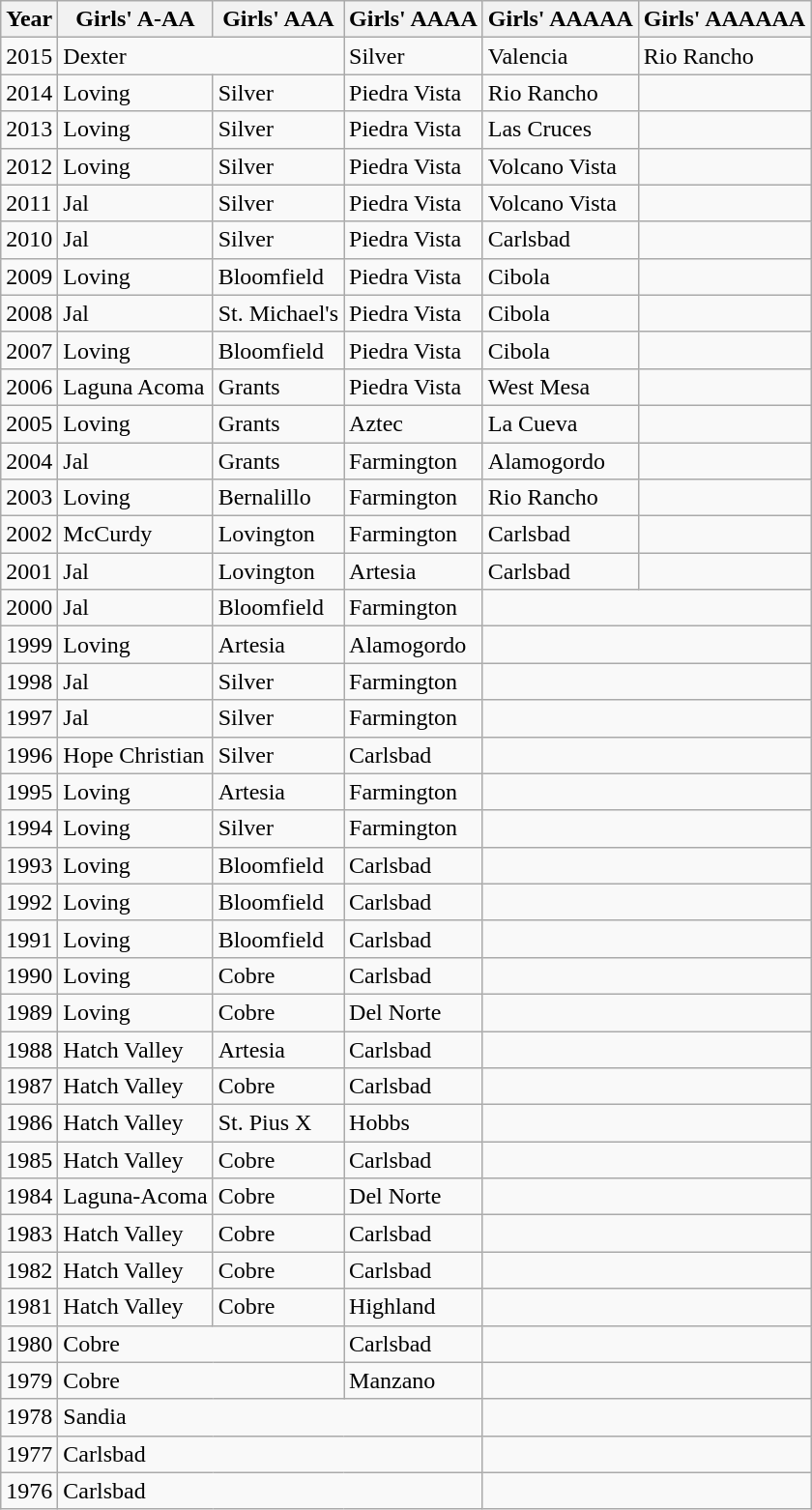<table class="wikitable">
<tr>
<th>Year</th>
<th>Girls' A-AA</th>
<th>Girls' AAA</th>
<th>Girls' AAAA</th>
<th>Girls' AAAAA</th>
<th>Girls' AAAAAA</th>
</tr>
<tr>
<td>2015</td>
<td colspan="2">Dexter</td>
<td>Silver</td>
<td>Valencia</td>
<td>Rio Rancho</td>
</tr>
<tr>
<td>2014</td>
<td>Loving</td>
<td>Silver</td>
<td>Piedra Vista</td>
<td>Rio Rancho</td>
<td></td>
</tr>
<tr>
<td>2013</td>
<td>Loving</td>
<td>Silver</td>
<td>Piedra Vista</td>
<td>Las Cruces</td>
<td></td>
</tr>
<tr>
<td>2012</td>
<td>Loving</td>
<td>Silver</td>
<td>Piedra Vista</td>
<td>Volcano Vista</td>
<td></td>
</tr>
<tr>
<td>2011</td>
<td>Jal</td>
<td>Silver</td>
<td>Piedra Vista</td>
<td>Volcano Vista</td>
<td></td>
</tr>
<tr>
<td>2010</td>
<td>Jal</td>
<td>Silver</td>
<td>Piedra Vista</td>
<td>Carlsbad</td>
<td></td>
</tr>
<tr>
<td>2009</td>
<td>Loving</td>
<td>Bloomfield</td>
<td>Piedra Vista</td>
<td>Cibola</td>
<td></td>
</tr>
<tr>
<td>2008</td>
<td>Jal</td>
<td>St. Michael's</td>
<td>Piedra Vista</td>
<td>Cibola</td>
<td></td>
</tr>
<tr>
<td>2007</td>
<td>Loving</td>
<td>Bloomfield</td>
<td>Piedra Vista</td>
<td>Cibola</td>
<td></td>
</tr>
<tr>
<td>2006</td>
<td>Laguna Acoma</td>
<td>Grants</td>
<td>Piedra Vista</td>
<td>West Mesa</td>
<td></td>
</tr>
<tr>
<td>2005</td>
<td>Loving</td>
<td>Grants</td>
<td>Aztec</td>
<td>La Cueva</td>
<td></td>
</tr>
<tr>
<td>2004</td>
<td>Jal</td>
<td>Grants</td>
<td>Farmington</td>
<td>Alamogordo</td>
<td></td>
</tr>
<tr>
<td>2003</td>
<td>Loving</td>
<td>Bernalillo</td>
<td>Farmington</td>
<td>Rio Rancho</td>
<td></td>
</tr>
<tr>
<td>2002</td>
<td>McCurdy</td>
<td>Lovington</td>
<td>Farmington</td>
<td>Carlsbad</td>
<td></td>
</tr>
<tr>
<td>2001</td>
<td>Jal</td>
<td>Lovington</td>
<td>Artesia</td>
<td>Carlsbad</td>
<td></td>
</tr>
<tr>
<td>2000</td>
<td>Jal</td>
<td>Bloomfield</td>
<td>Farmington</td>
<td colspan="2"></td>
</tr>
<tr>
<td>1999</td>
<td>Loving</td>
<td>Artesia</td>
<td>Alamogordo</td>
<td colspan="2"></td>
</tr>
<tr>
<td>1998</td>
<td>Jal</td>
<td>Silver</td>
<td>Farmington</td>
<td colspan="2"></td>
</tr>
<tr>
<td>1997</td>
<td>Jal</td>
<td>Silver</td>
<td>Farmington</td>
<td colspan="2"></td>
</tr>
<tr>
<td>1996</td>
<td>Hope Christian</td>
<td>Silver</td>
<td>Carlsbad</td>
<td colspan="2"></td>
</tr>
<tr>
<td>1995</td>
<td>Loving</td>
<td>Artesia</td>
<td>Farmington</td>
<td colspan="2"></td>
</tr>
<tr>
<td>1994</td>
<td>Loving</td>
<td>Silver</td>
<td>Farmington</td>
<td colspan="2"></td>
</tr>
<tr>
<td>1993</td>
<td>Loving</td>
<td>Bloomfield</td>
<td>Carlsbad</td>
<td colspan="2"></td>
</tr>
<tr>
<td>1992</td>
<td>Loving</td>
<td>Bloomfield</td>
<td>Carlsbad</td>
<td colspan="2"></td>
</tr>
<tr>
<td>1991</td>
<td>Loving</td>
<td>Bloomfield</td>
<td>Carlsbad</td>
<td colspan="2"></td>
</tr>
<tr>
<td>1990</td>
<td>Loving</td>
<td>Cobre</td>
<td>Carlsbad</td>
<td colspan="2"></td>
</tr>
<tr>
<td>1989</td>
<td>Loving</td>
<td>Cobre</td>
<td>Del Norte</td>
<td colspan="2"></td>
</tr>
<tr>
<td>1988</td>
<td>Hatch Valley</td>
<td>Artesia</td>
<td>Carlsbad</td>
<td colspan="2"></td>
</tr>
<tr>
<td>1987</td>
<td>Hatch Valley</td>
<td>Cobre</td>
<td>Carlsbad</td>
<td colspan="2"></td>
</tr>
<tr>
<td>1986</td>
<td>Hatch Valley</td>
<td>St. Pius X</td>
<td>Hobbs</td>
<td colspan="2"></td>
</tr>
<tr>
<td>1985</td>
<td>Hatch Valley</td>
<td>Cobre</td>
<td>Carlsbad</td>
<td colspan="2"></td>
</tr>
<tr>
<td>1984</td>
<td>Laguna-Acoma</td>
<td>Cobre</td>
<td>Del Norte</td>
<td colspan="2"></td>
</tr>
<tr>
<td>1983</td>
<td>Hatch Valley</td>
<td>Cobre</td>
<td>Carlsbad</td>
<td colspan="2"></td>
</tr>
<tr>
<td>1982</td>
<td>Hatch Valley</td>
<td>Cobre</td>
<td>Carlsbad</td>
<td colspan="2"></td>
</tr>
<tr>
<td>1981</td>
<td>Hatch Valley</td>
<td>Cobre</td>
<td>Highland</td>
<td colspan="2"></td>
</tr>
<tr>
<td>1980</td>
<td colspan="2">Cobre</td>
<td>Carlsbad</td>
<td colspan="2"></td>
</tr>
<tr>
<td>1979</td>
<td colspan="2">Cobre</td>
<td>Manzano</td>
<td colspan="2"></td>
</tr>
<tr>
<td>1978</td>
<td colspan="3">Sandia</td>
<td colspan="2"></td>
</tr>
<tr>
<td>1977</td>
<td colspan="3">Carlsbad</td>
<td colspan="2"></td>
</tr>
<tr>
<td>1976</td>
<td colspan="3">Carlsbad</td>
<td colspan="2"></td>
</tr>
</table>
